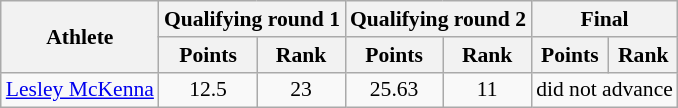<table class="wikitable" style="font-size:90%">
<tr>
<th rowspan="2">Athlete</th>
<th colspan="2">Qualifying round 1</th>
<th colspan="2">Qualifying round 2</th>
<th colspan="2">Final</th>
</tr>
<tr>
<th>Points</th>
<th>Rank</th>
<th>Points</th>
<th>Rank</th>
<th>Points</th>
<th>Rank</th>
</tr>
<tr>
<td><a href='#'>Lesley McKenna</a></td>
<td align="center">12.5</td>
<td align="center">23</td>
<td align="center">25.63</td>
<td align="center">11</td>
<td colspan="2">did not advance</td>
</tr>
</table>
